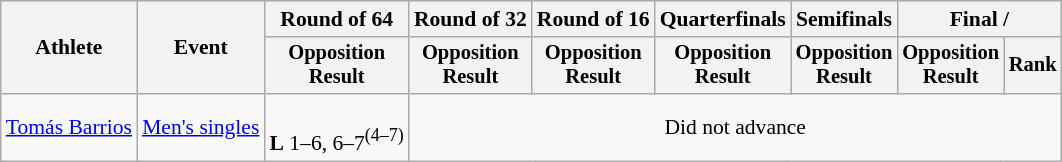<table class="wikitable" style="font-size:90%;">
<tr>
<th rowspan=2>Athlete</th>
<th rowspan=2>Event</th>
<th>Round of 64</th>
<th>Round of 32</th>
<th>Round of 16</th>
<th>Quarterfinals</th>
<th>Semifinals</th>
<th colspan=2>Final / </th>
</tr>
<tr style="font-size:95%">
<th>Opposition<br>Result</th>
<th>Opposition<br>Result</th>
<th>Opposition<br>Result</th>
<th>Opposition<br>Result</th>
<th>Opposition<br>Result</th>
<th>Opposition<br>Result</th>
<th>Rank</th>
</tr>
<tr align=center>
<td align=left><a href='#'>Tomás Barrios</a></td>
<td align=left rowspan=2><a href='#'>Men's singles</a></td>
<td><br><strong>L</strong> 1–6, 6–7<sup>(4–7)</sup></td>
<td colspan=6>Did not advance</td>
</tr>
</table>
